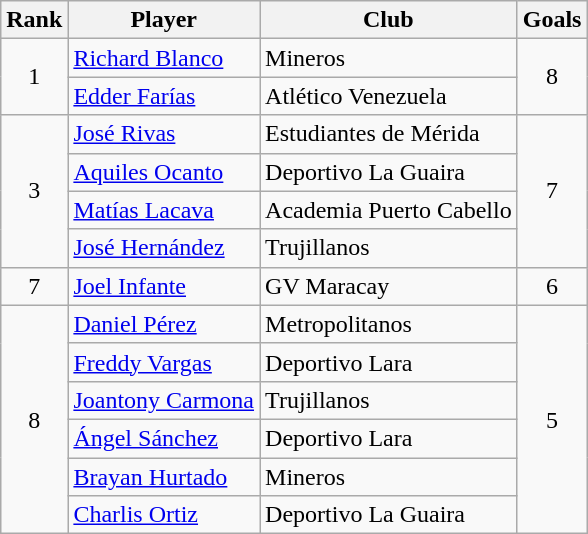<table class="wikitable" style="text-align:center">
<tr>
<th>Rank</th>
<th>Player</th>
<th>Club</th>
<th>Goals</th>
</tr>
<tr>
<td rowspan="2">1</td>
<td align="left"> <a href='#'>Richard Blanco</a></td>
<td align="left">Mineros</td>
<td rowspan="2">8</td>
</tr>
<tr>
<td align="left"> <a href='#'>Edder Farías</a></td>
<td align="left">Atlético Venezuela</td>
</tr>
<tr>
<td rowspan="4">3</td>
<td align="left"> <a href='#'>José Rivas</a></td>
<td align="left">Estudiantes de Mérida</td>
<td rowspan="4">7</td>
</tr>
<tr>
<td align="left"> <a href='#'>Aquiles Ocanto</a></td>
<td align="left">Deportivo La Guaira</td>
</tr>
<tr>
<td align="left"> <a href='#'>Matías Lacava</a></td>
<td align="left">Academia Puerto Cabello</td>
</tr>
<tr>
<td align="left"> <a href='#'>José Hernández</a></td>
<td align="left">Trujillanos</td>
</tr>
<tr>
<td>7</td>
<td align="left"> <a href='#'>Joel Infante</a></td>
<td align="left">GV Maracay</td>
<td>6</td>
</tr>
<tr>
<td rowspan="6">8</td>
<td align="left"> <a href='#'>Daniel Pérez</a></td>
<td align="left">Metropolitanos</td>
<td rowspan="6">5</td>
</tr>
<tr>
<td align="left"> <a href='#'>Freddy Vargas</a></td>
<td align="left">Deportivo Lara</td>
</tr>
<tr>
<td align="left"> <a href='#'>Joantony Carmona</a></td>
<td align="left">Trujillanos</td>
</tr>
<tr>
<td align="left"> <a href='#'>Ángel Sánchez</a></td>
<td align="left">Deportivo Lara</td>
</tr>
<tr>
<td align="left"> <a href='#'>Brayan Hurtado</a></td>
<td align="left">Mineros</td>
</tr>
<tr>
<td align="left"> <a href='#'>Charlis Ortiz</a></td>
<td align="left">Deportivo La Guaira</td>
</tr>
</table>
